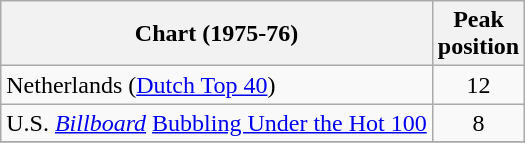<table class="wikitable">
<tr>
<th>Chart (1975-76)</th>
<th>Peak<br>position</th>
</tr>
<tr>
<td>Netherlands (<a href='#'>Dutch Top 40</a>)</td>
<td style="text-align:center;">12</td>
</tr>
<tr>
<td>U.S. <em><a href='#'>Billboard</a></em> <a href='#'>Bubbling Under the Hot 100</a></td>
<td style="text-align:center;">8</td>
</tr>
<tr>
</tr>
</table>
